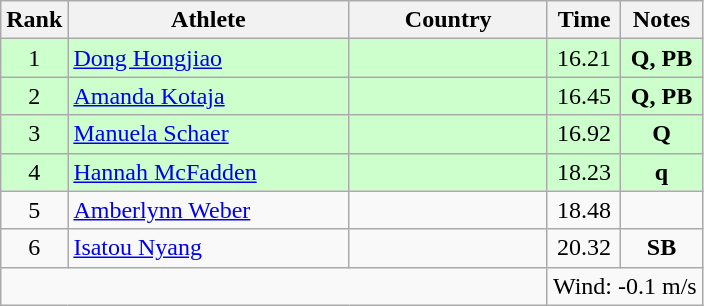<table class="wikitable sortable" style="text-align:center">
<tr>
<th>Rank</th>
<th style="width:180px">Athlete</th>
<th style="width:125px">Country</th>
<th>Time</th>
<th>Notes</th>
</tr>
<tr style="background:#cfc;">
<td>1</td>
<td style="text-align:left;"><a href='#'>Dong Hongjiao</a></td>
<td style="text-align:left;"></td>
<td>16.21</td>
<td><strong>Q, PB</strong></td>
</tr>
<tr style="background:#cfc;">
<td>2</td>
<td style="text-align:left;"><a href='#'>Amanda Kotaja</a></td>
<td style="text-align:left;"></td>
<td>16.45</td>
<td><strong>Q, PB</strong></td>
</tr>
<tr style="background:#cfc;">
<td>3</td>
<td style="text-align:left;"><a href='#'>Manuela Schaer</a></td>
<td style="text-align:left;"></td>
<td>16.92</td>
<td><strong>Q</strong></td>
</tr>
<tr style="background:#cfc;">
<td>4</td>
<td style="text-align:left;"><a href='#'>Hannah McFadden</a></td>
<td style="text-align:left;"></td>
<td>18.23</td>
<td><strong>q</strong></td>
</tr>
<tr>
<td>5</td>
<td style="text-align:left;"><a href='#'>Amberlynn Weber</a></td>
<td style="text-align:left;"></td>
<td>18.48</td>
<td></td>
</tr>
<tr>
<td>6</td>
<td style="text-align:left;"><a href='#'>Isatou Nyang</a></td>
<td style="text-align:left;"></td>
<td>20.32</td>
<td><strong>SB</strong></td>
</tr>
<tr class="sortbottom">
<td colspan="3"></td>
<td colspan="2">Wind: -0.1 m/s</td>
</tr>
</table>
